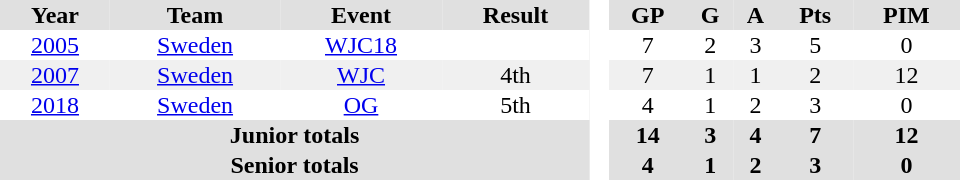<table border="0" cellpadding="1" cellspacing="0" style="text-align:center; width:40em">
<tr ALIGN="center" bgcolor="#e0e0e0">
<th>Year</th>
<th>Team</th>
<th>Event</th>
<th>Result</th>
<th rowspan="99" bgcolor="#ffffff"> </th>
<th>GP</th>
<th>G</th>
<th>A</th>
<th>Pts</th>
<th>PIM</th>
</tr>
<tr>
<td><a href='#'>2005</a></td>
<td><a href='#'>Sweden</a></td>
<td><a href='#'>WJC18</a></td>
<td></td>
<td>7</td>
<td>2</td>
<td>3</td>
<td>5</td>
<td>0</td>
</tr>
<tr bgcolor="#f0f0f0">
<td><a href='#'>2007</a></td>
<td><a href='#'>Sweden</a></td>
<td><a href='#'>WJC</a></td>
<td>4th</td>
<td>7</td>
<td>1</td>
<td>1</td>
<td>2</td>
<td>12</td>
</tr>
<tr>
<td><a href='#'>2018</a></td>
<td><a href='#'>Sweden</a></td>
<td><a href='#'>OG</a></td>
<td>5th</td>
<td>4</td>
<td>1</td>
<td>2</td>
<td>3</td>
<td>0</td>
</tr>
<tr bgcolor="#e0e0e0">
<th colspan="4">Junior totals</th>
<th>14</th>
<th>3</th>
<th>4</th>
<th>7</th>
<th>12</th>
</tr>
<tr bgcolor="#e0e0e0">
<th colspan="4">Senior totals</th>
<th>4</th>
<th>1</th>
<th>2</th>
<th>3</th>
<th>0</th>
</tr>
</table>
